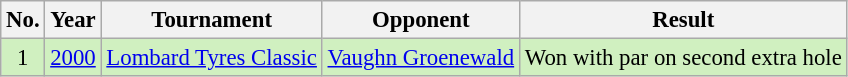<table class="wikitable" style="font-size:95%;">
<tr>
<th>No.</th>
<th>Year</th>
<th>Tournament</th>
<th>Opponent</th>
<th>Result</th>
</tr>
<tr style="background:#D0F0C0;">
<td align=center>1</td>
<td><a href='#'>2000</a></td>
<td><a href='#'>Lombard Tyres Classic</a></td>
<td> <a href='#'>Vaughn Groenewald</a></td>
<td>Won with par on second extra hole</td>
</tr>
</table>
